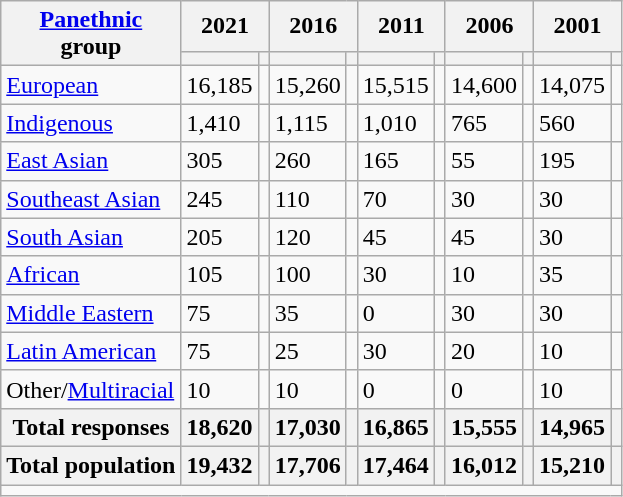<table class="wikitable collapsible sortable">
<tr>
<th rowspan="2"><a href='#'>Panethnic</a><br>group</th>
<th colspan="2">2021</th>
<th colspan="2">2016</th>
<th colspan="2">2011</th>
<th colspan="2">2006</th>
<th colspan="2">2001</th>
</tr>
<tr>
<th><a href='#'></a></th>
<th></th>
<th></th>
<th></th>
<th></th>
<th></th>
<th></th>
<th></th>
<th></th>
<th></th>
</tr>
<tr>
<td><a href='#'>European</a></td>
<td>16,185</td>
<td></td>
<td>15,260</td>
<td></td>
<td>15,515</td>
<td></td>
<td>14,600</td>
<td></td>
<td>14,075</td>
<td></td>
</tr>
<tr>
<td><a href='#'>Indigenous</a></td>
<td>1,410</td>
<td></td>
<td>1,115</td>
<td></td>
<td>1,010</td>
<td></td>
<td>765</td>
<td></td>
<td>560</td>
<td></td>
</tr>
<tr>
<td><a href='#'>East Asian</a></td>
<td>305</td>
<td></td>
<td>260</td>
<td></td>
<td>165</td>
<td></td>
<td>55</td>
<td></td>
<td>195</td>
<td></td>
</tr>
<tr>
<td><a href='#'>Southeast Asian</a></td>
<td>245</td>
<td></td>
<td>110</td>
<td></td>
<td>70</td>
<td></td>
<td>30</td>
<td></td>
<td>30</td>
<td></td>
</tr>
<tr>
<td><a href='#'>South Asian</a></td>
<td>205</td>
<td></td>
<td>120</td>
<td></td>
<td>45</td>
<td></td>
<td>45</td>
<td></td>
<td>30</td>
<td></td>
</tr>
<tr>
<td><a href='#'>African</a></td>
<td>105</td>
<td></td>
<td>100</td>
<td></td>
<td>30</td>
<td></td>
<td>10</td>
<td></td>
<td>35</td>
<td></td>
</tr>
<tr>
<td><a href='#'>Middle Eastern</a></td>
<td>75</td>
<td></td>
<td>35</td>
<td></td>
<td>0</td>
<td></td>
<td>30</td>
<td></td>
<td>30</td>
<td></td>
</tr>
<tr>
<td><a href='#'>Latin American</a></td>
<td>75</td>
<td></td>
<td>25</td>
<td></td>
<td>30</td>
<td></td>
<td>20</td>
<td></td>
<td>10</td>
<td></td>
</tr>
<tr>
<td>Other/<a href='#'>Multiracial</a></td>
<td>10</td>
<td></td>
<td>10</td>
<td></td>
<td>0</td>
<td></td>
<td>0</td>
<td></td>
<td>10</td>
<td></td>
</tr>
<tr>
<th>Total responses</th>
<th>18,620</th>
<th></th>
<th>17,030</th>
<th></th>
<th>16,865</th>
<th></th>
<th>15,555</th>
<th></th>
<th>14,965</th>
<th></th>
</tr>
<tr>
<th>Total population</th>
<th>19,432</th>
<th></th>
<th>17,706</th>
<th></th>
<th>17,464</th>
<th></th>
<th>16,012</th>
<th></th>
<th>15,210</th>
<th></th>
</tr>
<tr class="sortbottom">
<td colspan="15"></td>
</tr>
</table>
